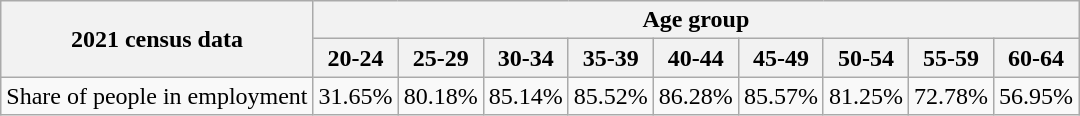<table class="wikitable">
<tr>
<th rowspan="2">2021 census data</th>
<th colspan="9">Age group</th>
</tr>
<tr>
<th>20-24</th>
<th>25-29</th>
<th>30-34</th>
<th>35-39</th>
<th>40-44</th>
<th>45-49</th>
<th>50-54</th>
<th>55-59</th>
<th>60-64</th>
</tr>
<tr>
<td>Share of people in employment</td>
<td>31.65%</td>
<td>80.18%</td>
<td>85.14%</td>
<td>85.52%</td>
<td>86.28%</td>
<td>85.57%</td>
<td>81.25%</td>
<td>72.78%</td>
<td>56.95%</td>
</tr>
</table>
